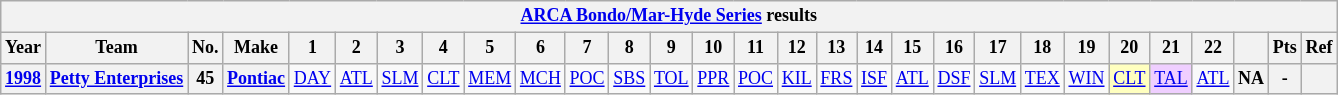<table class="wikitable" style="text-align:center; font-size:75%">
<tr>
<th colspan=45><a href='#'>ARCA Bondo/Mar-Hyde Series</a> results</th>
</tr>
<tr>
<th>Year</th>
<th>Team</th>
<th>No.</th>
<th>Make</th>
<th>1</th>
<th>2</th>
<th>3</th>
<th>4</th>
<th>5</th>
<th>6</th>
<th>7</th>
<th>8</th>
<th>9</th>
<th>10</th>
<th>11</th>
<th>12</th>
<th>13</th>
<th>14</th>
<th>15</th>
<th>16</th>
<th>17</th>
<th>18</th>
<th>19</th>
<th>20</th>
<th>21</th>
<th>22</th>
<th></th>
<th>Pts</th>
<th>Ref</th>
</tr>
<tr>
<th><a href='#'>1998</a></th>
<th><a href='#'>Petty Enterprises</a></th>
<th>45</th>
<th><a href='#'>Pontiac</a></th>
<td><a href='#'>DAY</a></td>
<td><a href='#'>ATL</a></td>
<td><a href='#'>SLM</a></td>
<td><a href='#'>CLT</a></td>
<td><a href='#'>MEM</a></td>
<td><a href='#'>MCH</a></td>
<td><a href='#'>POC</a></td>
<td><a href='#'>SBS</a></td>
<td><a href='#'>TOL</a></td>
<td><a href='#'>PPR</a></td>
<td><a href='#'>POC</a></td>
<td><a href='#'>KIL</a></td>
<td><a href='#'>FRS</a></td>
<td><a href='#'>ISF</a></td>
<td><a href='#'>ATL</a></td>
<td><a href='#'>DSF</a></td>
<td><a href='#'>SLM</a></td>
<td><a href='#'>TEX</a></td>
<td><a href='#'>WIN</a></td>
<td style="background:#FFFFBF;"><a href='#'>CLT</a><br></td>
<td style="background:#EFCFFF;"><a href='#'>TAL</a><br></td>
<td><a href='#'>ATL</a></td>
<th>NA</th>
<th>-</th>
<th></th>
</tr>
</table>
